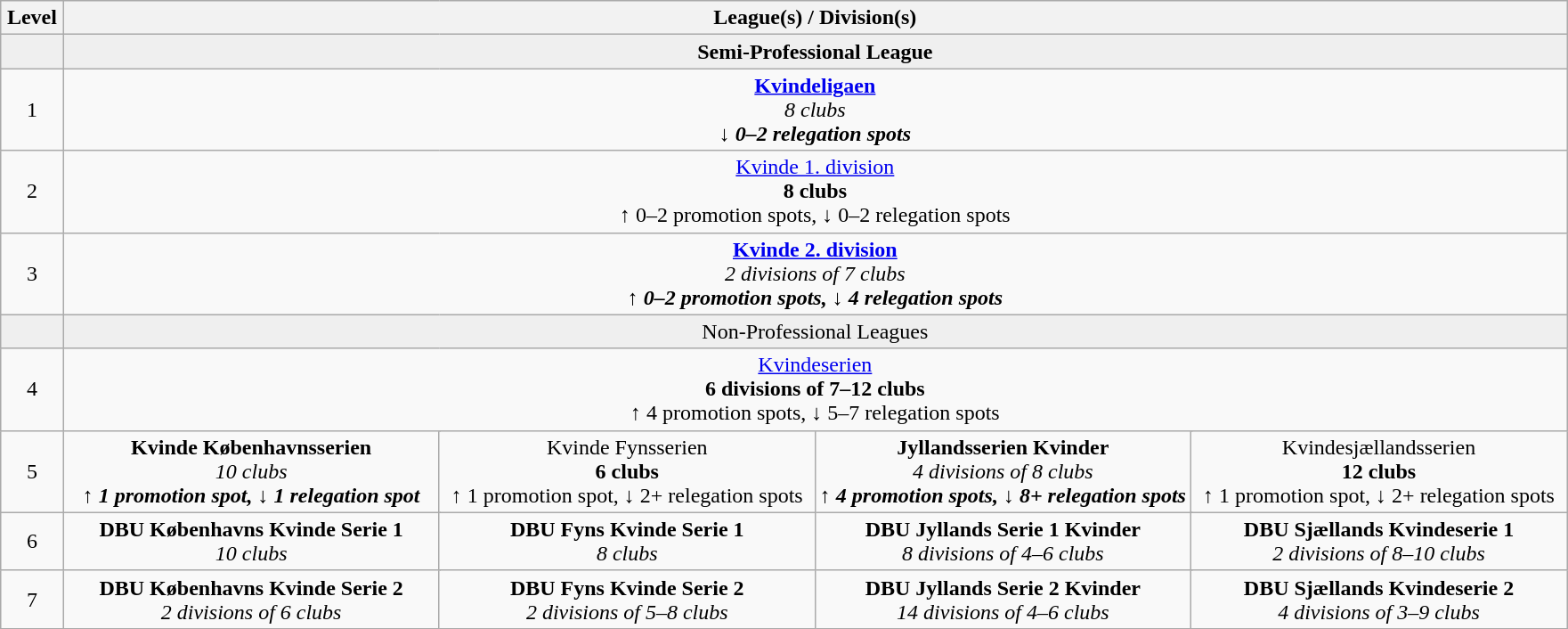<table class="wikitable" style="text-align:center">
<tr>
<th width=4%>Level</th>
<th colspan="24" width=96%>League(s) / Division(s)</th>
</tr>
<tr style="background:#efefef;">
<td colspan="1"></td>
<td colspan="24" style="text-align:center"><strong>Semi-Professional League</strong></td>
</tr>
<tr>
<td>1</td>
<td colspan="24"><strong><a href='#'>Kvindeligaen</a></strong><br><em>8 clubs</em><br><strong><em>↓<strong> 0–2 relegation spots<em></td>
</tr>
<tr>
<td>2</td>
<td colspan="24"></strong><a href='#'>Kvinde 1. division</a><strong><br></em>8 clubs<em><br></em></strong>↑</strong> 0–2 promotion spots, <strong>↓</strong> 0–2 relegation spots</em></td>
</tr>
<tr>
<td>3</td>
<td colspan="24"><strong><a href='#'>Kvinde 2. division</a></strong><br><em>2 divisions of 7 clubs</em><br><strong><em>↑<strong> 0–2 promotion spots, </strong>↓<strong> 4 relegation spots<em></td>
</tr>
<tr style="background:#efefef;">
<td colspan="1"></td>
<td colspan="24" style="text-align:center"></strong>Non-Professional Leagues<strong></td>
</tr>
<tr>
<td>4</td>
<td colspan="24"></strong><a href='#'>Kvindeserien</a><strong><br></em>6 divisions of 7–12 clubs<em><br></em></strong>↑</strong> 4 promotion spots, <strong>↓</strong> 5–7 relegation spots</em></td>
</tr>
<tr>
<td>5</td>
<td colspan="6" width=24%><strong>Kvinde Københavnsserien</strong><br><em>10 clubs</em><br><strong><em>↑<strong> 1 promotion spot, </strong>↓<strong> 1 relegation spot<em></td>
<td colspan="6" width=24%></strong>Kvinde Fynsserien<strong><br></em>6 clubs<em><br></em></strong>↑</strong> 1 promotion spot, <strong>↓</strong> 2+ relegation spots</em></td>
<td colspan="6" width=24%><strong>Jyllandsserien Kvinder</strong><br><em>4 divisions of 8 clubs</em><br><strong><em>↑<strong> 4 promotion spots, </strong>↓<strong> 8+ relegation spots<em></td>
<td colspan="6" width=24%></strong>Kvindesjællandsserien<strong><br></em>12 clubs<em><br></em></strong>↑</strong> 1 promotion spot, <strong>↓</strong> 2+ relegation spots</em></td>
</tr>
<tr>
<td>6</td>
<td colspan="6" width=24%><strong>DBU Københavns Kvinde Serie 1</strong><br><em>10 clubs</em></td>
<td colspan="6" width=24%><strong>DBU Fyns Kvinde Serie 1</strong><br><em>8 clubs</em></td>
<td colspan="6" width=24%><strong>DBU Jyllands Serie 1 Kvinder</strong><br><em>8 divisions of 4–6 clubs</em></td>
<td colspan="6" width=24%><strong>DBU Sjællands Kvindeserie 1</strong><br><em>2 divisions of 8–10 clubs</em></td>
</tr>
<tr>
<td>7</td>
<td colspan="6" width=24%><strong>DBU Københavns Kvinde Serie 2</strong><br><em>2 divisions of 6 clubs</em></td>
<td colspan="6" width=24%><strong>DBU Fyns Kvinde Serie 2</strong><br><em>2 divisions of 5–8 clubs</em></td>
<td colspan="6" width=24%><strong>DBU Jyllands Serie 2 Kvinder</strong><br><em>14 divisions of 4–6 clubs</em></td>
<td colspan="6" width=24%><strong>DBU Sjællands Kvindeserie 2</strong><br><em>4 divisions of 3–9 clubs</em></td>
</tr>
</table>
